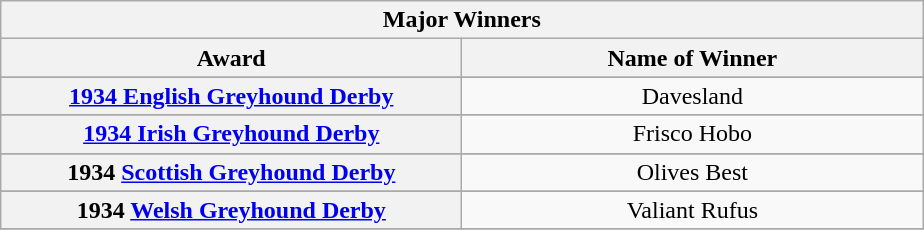<table class="wikitable">
<tr>
<th colspan="2">Major Winners</th>
</tr>
<tr>
<th width=300>Award</th>
<th width=300>Name of Winner</th>
</tr>
<tr>
</tr>
<tr align=center>
<th><a href='#'>1934 English Greyhound Derby</a></th>
<td>Davesland</td>
</tr>
<tr>
</tr>
<tr align=center>
<th><a href='#'>1934 Irish Greyhound Derby</a></th>
<td>Frisco Hobo</td>
</tr>
<tr>
</tr>
<tr align=center>
<th>1934 <a href='#'>Scottish Greyhound Derby</a></th>
<td>Olives Best</td>
</tr>
<tr>
</tr>
<tr align=center>
<th>1934 <a href='#'>Welsh Greyhound Derby</a></th>
<td>Valiant Rufus</td>
</tr>
<tr>
</tr>
</table>
